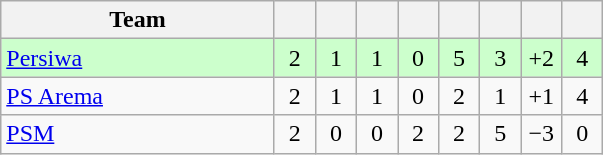<table class="wikitable" style="text-align:center;">
<tr>
<th width=175>Team</th>
<th width=20></th>
<th width=20></th>
<th width=20></th>
<th width=20></th>
<th width=20></th>
<th width=20></th>
<th width=20></th>
<th width=20></th>
</tr>
<tr style="background:#ccffcc;">
<td align="left"><a href='#'>Persiwa</a></td>
<td>2</td>
<td>1</td>
<td>1</td>
<td>0</td>
<td>5</td>
<td>3</td>
<td>+2</td>
<td>4</td>
</tr>
<tr>
<td align="left"><a href='#'>PS Arema</a></td>
<td>2</td>
<td>1</td>
<td>1</td>
<td>0</td>
<td>2</td>
<td>1</td>
<td>+1</td>
<td>4</td>
</tr>
<tr>
<td align="left"><a href='#'>PSM</a></td>
<td>2</td>
<td>0</td>
<td>0</td>
<td>2</td>
<td>2</td>
<td>5</td>
<td>−3</td>
<td>0</td>
</tr>
</table>
